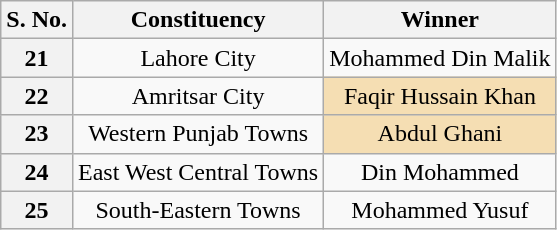<table class="wikitable" style="text-align:center">
<tr>
<th>S. No.</th>
<th>Constituency</th>
<th>Winner</th>
</tr>
<tr>
<th>21</th>
<td>Lahore City</td>
<td>Mohammed Din Malik</td>
</tr>
<tr>
<th>22</th>
<td>Amritsar City</td>
<td bgcolor="wheat">Faqir Hussain Khan</td>
</tr>
<tr>
<th>23</th>
<td>Western Punjab Towns</td>
<td bgcolor="wheat">Abdul Ghani</td>
</tr>
<tr>
<th>24</th>
<td>East West Central Towns</td>
<td>Din Mohammed</td>
</tr>
<tr>
<th>25</th>
<td>South-Eastern Towns</td>
<td>Mohammed Yusuf</td>
</tr>
</table>
